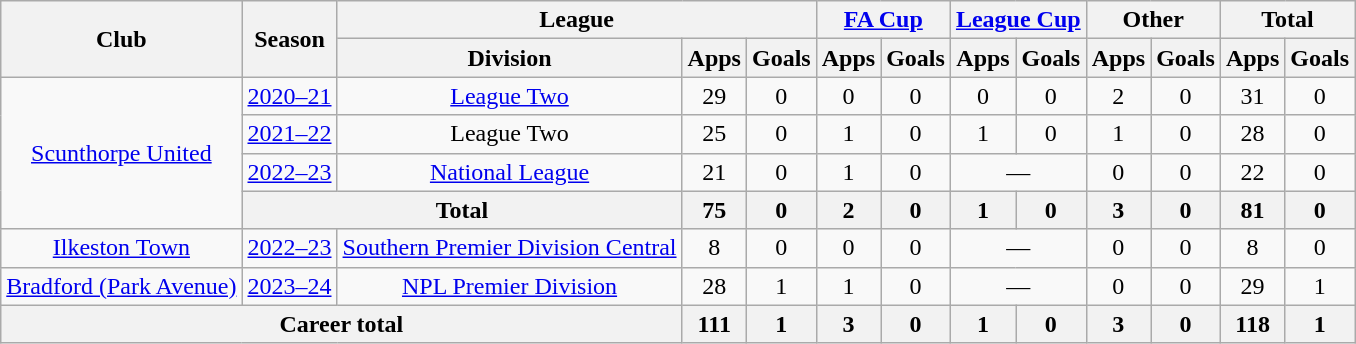<table class="wikitable" style="text-align: center">
<tr>
<th rowspan="2">Club</th>
<th rowspan="2">Season</th>
<th colspan="3">League</th>
<th colspan="2"><a href='#'>FA Cup</a></th>
<th colspan="2"><a href='#'>League Cup</a></th>
<th colspan="2">Other</th>
<th colspan="2">Total</th>
</tr>
<tr>
<th>Division</th>
<th>Apps</th>
<th>Goals</th>
<th>Apps</th>
<th>Goals</th>
<th>Apps</th>
<th>Goals</th>
<th>Apps</th>
<th>Goals</th>
<th>Apps</th>
<th>Goals</th>
</tr>
<tr>
<td rowspan="4"><a href='#'>Scunthorpe United</a></td>
<td><a href='#'>2020–21</a></td>
<td><a href='#'>League Two</a></td>
<td>29</td>
<td>0</td>
<td>0</td>
<td>0</td>
<td>0</td>
<td>0</td>
<td>2</td>
<td>0</td>
<td>31</td>
<td>0</td>
</tr>
<tr>
<td><a href='#'>2021–22</a></td>
<td>League Two</td>
<td>25</td>
<td>0</td>
<td>1</td>
<td>0</td>
<td>1</td>
<td>0</td>
<td>1</td>
<td>0</td>
<td>28</td>
<td>0</td>
</tr>
<tr>
<td><a href='#'>2022–23</a></td>
<td><a href='#'>National League</a></td>
<td>21</td>
<td>0</td>
<td>1</td>
<td>0</td>
<td colspan="2">—</td>
<td>0</td>
<td>0</td>
<td>22</td>
<td>0</td>
</tr>
<tr>
<th colspan="2">Total</th>
<th>75</th>
<th>0</th>
<th>2</th>
<th>0</th>
<th>1</th>
<th>0</th>
<th>3</th>
<th>0</th>
<th>81</th>
<th>0</th>
</tr>
<tr>
<td><a href='#'>Ilkeston Town</a></td>
<td><a href='#'>2022–23</a></td>
<td><a href='#'>Southern Premier Division Central</a></td>
<td>8</td>
<td>0</td>
<td>0</td>
<td>0</td>
<td colspan="2">—</td>
<td>0</td>
<td>0</td>
<td>8</td>
<td>0</td>
</tr>
<tr>
<td><a href='#'>Bradford (Park Avenue)</a></td>
<td><a href='#'>2023–24</a></td>
<td><a href='#'>NPL Premier Division</a></td>
<td>28</td>
<td>1</td>
<td>1</td>
<td>0</td>
<td colspan="2">—</td>
<td>0</td>
<td>0</td>
<td>29</td>
<td>1</td>
</tr>
<tr>
<th colspan="3">Career total</th>
<th>111</th>
<th>1</th>
<th>3</th>
<th>0</th>
<th>1</th>
<th>0</th>
<th>3</th>
<th>0</th>
<th>118</th>
<th>1</th>
</tr>
</table>
